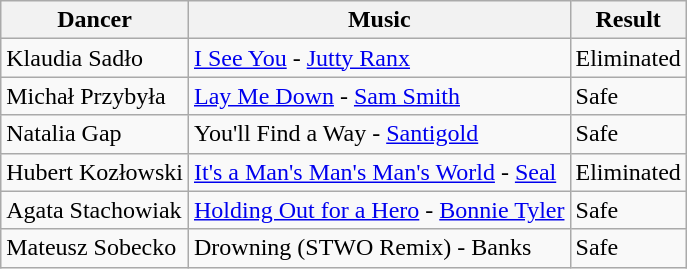<table class="wikitable">
<tr>
<th>Dancer</th>
<th>Music</th>
<th>Result</th>
</tr>
<tr>
<td>Klaudia Sadło</td>
<td><a href='#'>I See You</a> - <a href='#'>Jutty Ranx</a></td>
<td>Eliminated</td>
</tr>
<tr>
<td>Michał Przybyła</td>
<td><a href='#'>Lay Me Down</a> - <a href='#'>Sam Smith</a></td>
<td>Safe</td>
</tr>
<tr>
<td>Natalia Gap</td>
<td>You'll Find a Way - <a href='#'>Santigold</a></td>
<td>Safe</td>
</tr>
<tr>
<td>Hubert Kozłowski</td>
<td><a href='#'>It's a Man's Man's Man's World</a> - <a href='#'>Seal</a></td>
<td>Eliminated</td>
</tr>
<tr>
<td>Agata Stachowiak</td>
<td><a href='#'>Holding Out for a Hero</a> - <a href='#'>Bonnie Tyler</a></td>
<td>Safe</td>
</tr>
<tr>
<td>Mateusz Sobecko</td>
<td>Drowning (STWO Remix) - Banks</td>
<td>Safe</td>
</tr>
</table>
